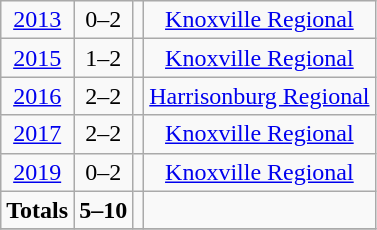<table class="wikitable">
<tr align="center">
<td><a href='#'>2013</a></td>
<td>0–2</td>
<td></td>
<td><a href='#'>Knoxville Regional</a></td>
</tr>
<tr align="center">
<td><a href='#'>2015</a></td>
<td>1–2</td>
<td></td>
<td><a href='#'>Knoxville Regional</a></td>
</tr>
<tr align="center">
<td><a href='#'>2016</a></td>
<td>2–2</td>
<td></td>
<td><a href='#'>Harrisonburg Regional</a></td>
</tr>
<tr align="center">
<td><a href='#'>2017</a></td>
<td>2–2</td>
<td></td>
<td><a href='#'>Knoxville Regional</a></td>
</tr>
<tr align="center">
<td><a href='#'>2019</a></td>
<td>0–2</td>
<td></td>
<td><a href='#'>Knoxville Regional</a></td>
</tr>
<tr align="center">
<td><strong>Totals</strong></td>
<td><strong>5–10</strong></td>
<td><strong></strong></td>
<td></td>
</tr>
<tr style="text-align:center;">
</tr>
</table>
